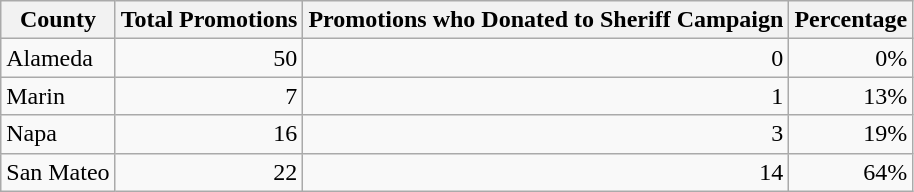<table class="wikitable">
<tr>
<th>County</th>
<th>Total Promotions</th>
<th>Promotions who Donated to Sheriff Campaign</th>
<th>Percentage</th>
</tr>
<tr>
<td>Alameda</td>
<td style="text-align:right;">50</td>
<td style="text-align:right;">0</td>
<td style="text-align:right;">0%</td>
</tr>
<tr>
<td>Marin</td>
<td style="text-align:right;">7</td>
<td style="text-align:right;">1</td>
<td style="text-align:right;">13%</td>
</tr>
<tr>
<td>Napa</td>
<td style="text-align:right;">16</td>
<td style="text-align:right;">3</td>
<td style="text-align:right;">19%</td>
</tr>
<tr>
<td>San Mateo</td>
<td style="text-align:right;">22</td>
<td style="text-align:right;">14</td>
<td style="text-align:right;">64%</td>
</tr>
</table>
